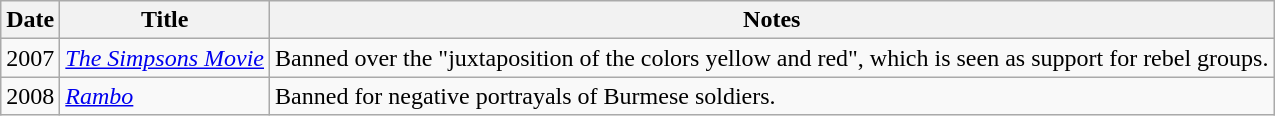<table class="wikitable sortable">
<tr>
<th>Date</th>
<th>Title</th>
<th>Notes</th>
</tr>
<tr>
<td>2007</td>
<td><em><a href='#'>The Simpsons Movie</a></em></td>
<td>Banned over the "juxtaposition of the colors yellow and red", which is seen as support for rebel groups.</td>
</tr>
<tr>
<td>2008</td>
<td><em><a href='#'>Rambo</a></em></td>
<td>Banned for negative portrayals of Burmese soldiers.</td>
</tr>
</table>
